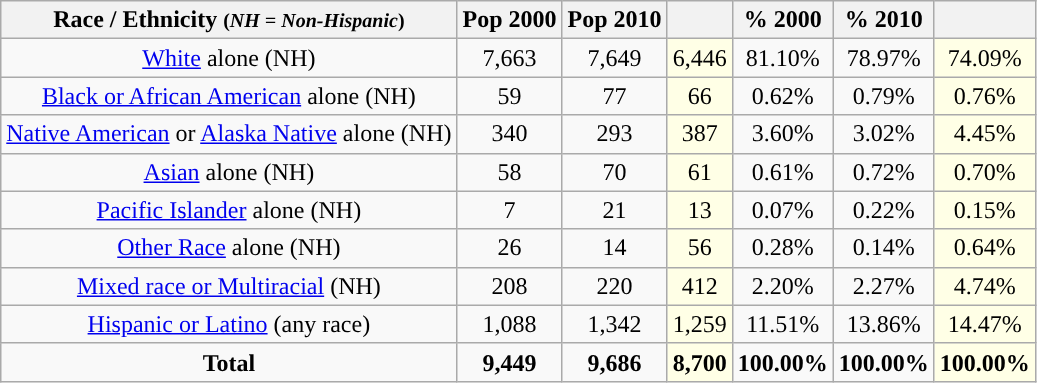<table class="wikitable" style="text-align:center;">
<tr>
<th>Race / Ethnicity <small>(<em>NH = Non-Hispanic</em>)</small></th>
<th>Pop 2000</th>
<th>Pop 2010</th>
<th></th>
<th>% 2000</th>
<th>% 2010</th>
<th></th>
</tr>
<tr>
<td><a href='#'>White</a> alone (NH)</td>
<td>7,663</td>
<td>7,649</td>
<td style='background: #ffffe6;'>6,446</td>
<td>81.10%</td>
<td>78.97%</td>
<td style='background: #ffffe6;'>74.09%</td>
</tr>
<tr>
<td><a href='#'>Black or African American</a> alone (NH)</td>
<td>59</td>
<td>77</td>
<td style='background: #ffffe6;'>66</td>
<td>0.62%</td>
<td>0.79%</td>
<td style='background: #ffffe6;'>0.76%</td>
</tr>
<tr>
<td><a href='#'>Native American</a> or <a href='#'>Alaska Native</a> alone (NH)</td>
<td>340</td>
<td>293</td>
<td style='background: #ffffe6;'>387</td>
<td>3.60%</td>
<td>3.02%</td>
<td style='background: #ffffe6;'>4.45%</td>
</tr>
<tr>
<td><a href='#'>Asian</a> alone (NH)</td>
<td>58</td>
<td>70</td>
<td style='background: #ffffe6;'>61</td>
<td>0.61%</td>
<td>0.72%</td>
<td style='background: #ffffe6;'>0.70%</td>
</tr>
<tr>
<td><a href='#'>Pacific Islander</a> alone (NH)</td>
<td>7</td>
<td>21</td>
<td style='background: #ffffe6;'>13</td>
<td>0.07%</td>
<td>0.22%</td>
<td style='background: #ffffe6;'>0.15%</td>
</tr>
<tr>
<td><a href='#'>Other Race</a> alone (NH)</td>
<td>26</td>
<td>14</td>
<td style='background: #ffffe6;'>56</td>
<td>0.28%</td>
<td>0.14%</td>
<td style='background: #ffffe6;'>0.64%</td>
</tr>
<tr>
<td><a href='#'>Mixed race or Multiracial</a> (NH)</td>
<td>208</td>
<td>220</td>
<td style='background: #ffffe6;'>412</td>
<td>2.20%</td>
<td>2.27%</td>
<td style='background: #ffffe6;'>4.74%</td>
</tr>
<tr>
<td><a href='#'>Hispanic or Latino</a> (any race)</td>
<td>1,088</td>
<td>1,342</td>
<td style='background: #ffffe6;'>1,259</td>
<td>11.51%</td>
<td>13.86%</td>
<td style='background: #ffffe6;'>14.47%</td>
</tr>
<tr>
<td><strong>Total</strong></td>
<td><strong>9,449</strong></td>
<td><strong>9,686</strong></td>
<td style='background: #ffffe6;'><strong>8,700</strong></td>
<td><strong>100.00%</strong></td>
<td><strong>100.00%</strong></td>
<td style='background: #ffffe6;'><strong>100.00%</strong></td>
</tr>
</table>
